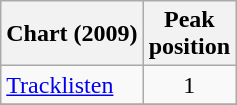<table class="wikitable">
<tr>
<th>Chart (2009)</th>
<th>Peak<br>position</th>
</tr>
<tr>
<td><a href='#'>Tracklisten</a></td>
<td align="center">1</td>
</tr>
<tr>
</tr>
</table>
